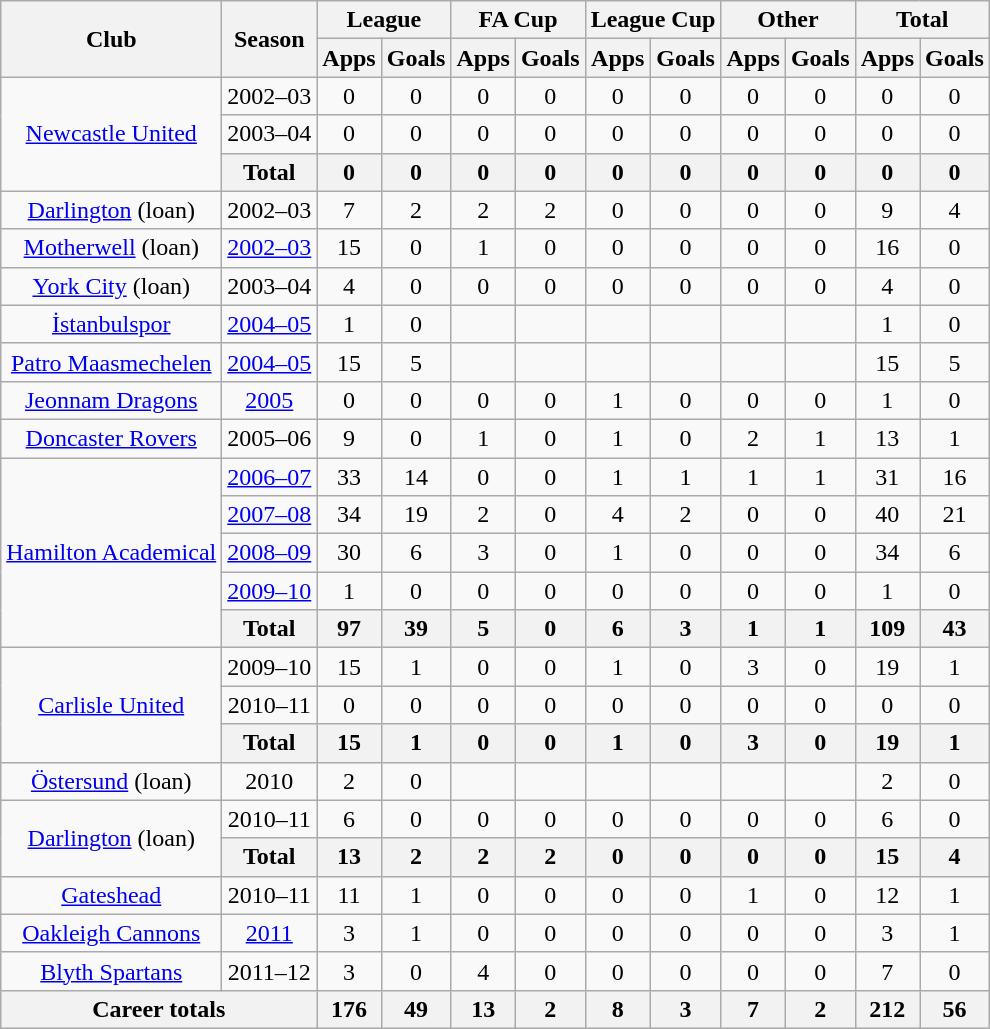<table class="wikitable" style="text-align: center;">
<tr>
<th rowspan="2">Club</th>
<th rowspan="2">Season</th>
<th colspan="2">League</th>
<th colspan="2">FA Cup</th>
<th colspan="2">League Cup</th>
<th colspan="2">Other</th>
<th colspan="2">Total</th>
</tr>
<tr>
<th>Apps</th>
<th>Goals</th>
<th>Apps</th>
<th>Goals</th>
<th>Apps</th>
<th>Goals</th>
<th>Apps</th>
<th>Goals</th>
<th>Apps</th>
<th>Goals</th>
</tr>
<tr>
<td rowspan="3" valign="center"><a href='#'>Newcastle United</a></td>
<td>2002–03</td>
<td>0</td>
<td>0</td>
<td>0</td>
<td>0</td>
<td>0</td>
<td>0</td>
<td>0</td>
<td>0</td>
<td>0</td>
<td>0</td>
</tr>
<tr>
<td>2003–04</td>
<td>0</td>
<td>0</td>
<td>0</td>
<td>0</td>
<td>0</td>
<td>0</td>
<td>0</td>
<td>0</td>
<td>0</td>
<td>0</td>
</tr>
<tr>
<th>Total</th>
<th>0</th>
<th>0</th>
<th>0</th>
<th>0</th>
<th>0</th>
<th>0</th>
<th>0</th>
<th>0</th>
<th>0</th>
<th>0</th>
</tr>
<tr>
<td rowspan="1" valign="center"><a href='#'>Darlington</a> (loan)</td>
<td>2002–03</td>
<td>7</td>
<td>2</td>
<td>2</td>
<td>2</td>
<td>0</td>
<td>0</td>
<td>0</td>
<td>0</td>
<td>9</td>
<td>4</td>
</tr>
<tr>
<td rowspan="1" valign="center"><a href='#'>Motherwell</a> (loan)</td>
<td><a href='#'>2002–03</a></td>
<td>15</td>
<td>0</td>
<td>1</td>
<td>0</td>
<td>0</td>
<td>0</td>
<td>0</td>
<td>0</td>
<td>16</td>
<td>0</td>
</tr>
<tr>
<td rowspan="1" valign="center"><a href='#'>York City</a> (loan)</td>
<td>2003–04</td>
<td>4</td>
<td>0</td>
<td>0</td>
<td>0</td>
<td>0</td>
<td>0</td>
<td>0</td>
<td>0</td>
<td>4</td>
<td>0</td>
</tr>
<tr>
<td rowspan="1" valign="center"><a href='#'>İstanbulspor</a></td>
<td><a href='#'>2004–05</a></td>
<td>1</td>
<td>0</td>
<td></td>
<td></td>
<td></td>
<td></td>
<td></td>
<td></td>
<td>1</td>
<td>0</td>
</tr>
<tr>
<td rowspan="1" valign="center"><a href='#'>Patro Maasmechelen</a></td>
<td><a href='#'>2004–05</a></td>
<td>15</td>
<td>5</td>
<td></td>
<td></td>
<td></td>
<td></td>
<td></td>
<td></td>
<td>15</td>
<td>5</td>
</tr>
<tr>
<td rowspan="1" valign="center"><a href='#'>Jeonnam Dragons</a></td>
<td><a href='#'>2005</a></td>
<td>0</td>
<td>0</td>
<td>0</td>
<td>0</td>
<td>1</td>
<td>0</td>
<td>0</td>
<td>0</td>
<td>1</td>
<td>0</td>
</tr>
<tr>
<td rowspan="1 valign="center"><a href='#'>Doncaster Rovers</a></td>
<td>2005–06</td>
<td>9</td>
<td>0</td>
<td>1</td>
<td>0</td>
<td>1</td>
<td>0</td>
<td>2</td>
<td>1</td>
<td>13</td>
<td>1</td>
</tr>
<tr>
<td rowspan="5" valign="center"><a href='#'>Hamilton Academical</a></td>
<td><a href='#'>2006–07</a></td>
<td>33</td>
<td>14</td>
<td>0</td>
<td>0</td>
<td>1</td>
<td>1</td>
<td>1</td>
<td>1</td>
<td>31</td>
<td>16</td>
</tr>
<tr>
<td><a href='#'>2007–08</a></td>
<td>34</td>
<td>19</td>
<td>2</td>
<td>0</td>
<td>4</td>
<td>2</td>
<td>0</td>
<td>0</td>
<td>40</td>
<td>21</td>
</tr>
<tr>
<td><a href='#'>2008–09</a></td>
<td>30</td>
<td>6</td>
<td>3</td>
<td>0</td>
<td>1</td>
<td>0</td>
<td>0</td>
<td>0</td>
<td>34</td>
<td>6</td>
</tr>
<tr>
<td><a href='#'>2009–10</a></td>
<td>1</td>
<td>0</td>
<td>0</td>
<td>0</td>
<td>0</td>
<td>0</td>
<td>0</td>
<td>0</td>
<td>1</td>
<td>0</td>
</tr>
<tr>
<th>Total</th>
<th>97</th>
<th>39</th>
<th>5</th>
<th>0</th>
<th>6</th>
<th>3</th>
<th>1</th>
<th>1</th>
<th>109</th>
<th>43</th>
</tr>
<tr>
<td rowspan="3" valign="center"><a href='#'>Carlisle United</a></td>
<td>2009–10</td>
<td>15</td>
<td>1</td>
<td>0</td>
<td>0</td>
<td>1</td>
<td>0</td>
<td>3</td>
<td>0</td>
<td>19</td>
<td>1</td>
</tr>
<tr>
<td>2010–11</td>
<td>0</td>
<td>0</td>
<td>0</td>
<td>0</td>
<td>0</td>
<td>0</td>
<td>0</td>
<td>0</td>
<td>0</td>
<td>0</td>
</tr>
<tr>
<th>Total</th>
<th>15</th>
<th>1</th>
<th>0</th>
<th>0</th>
<th>1</th>
<th>0</th>
<th>3</th>
<th>0</th>
<th>19</th>
<th>1</th>
</tr>
<tr>
<td rowspan="1" valign="center"><a href='#'>Östersund</a> (loan)</td>
<td>2010</td>
<td>2</td>
<td>0</td>
<td></td>
<td></td>
<td></td>
<td></td>
<td></td>
<td></td>
<td>2</td>
<td>0</td>
</tr>
<tr>
<td rowspan="2" valign="center"><a href='#'>Darlington</a> (loan)</td>
<td>2010–11</td>
<td>6</td>
<td>0</td>
<td>0</td>
<td>0</td>
<td>0</td>
<td>0</td>
<td>0</td>
<td>0</td>
<td>6</td>
<td>0</td>
</tr>
<tr>
<th>Total</th>
<th>13</th>
<th>2</th>
<th>2</th>
<th>2</th>
<th>0</th>
<th>0</th>
<th>0</th>
<th>0</th>
<th>15</th>
<th>4</th>
</tr>
<tr>
<td rowspan="1" valign="center"><a href='#'>Gateshead</a></td>
<td>2010–11</td>
<td>11</td>
<td>1</td>
<td>0</td>
<td>0</td>
<td>0</td>
<td>0</td>
<td>1</td>
<td>0</td>
<td>12</td>
<td>1</td>
</tr>
<tr>
<td rowspan="1" valign="center"><a href='#'>Oakleigh Cannons</a></td>
<td><a href='#'>2011</a></td>
<td>3</td>
<td>1</td>
<td>0</td>
<td>0</td>
<td>0</td>
<td>0</td>
<td>0</td>
<td>0</td>
<td>3</td>
<td>1</td>
</tr>
<tr>
<td rowspan="1" valign="center"><a href='#'>Blyth Spartans</a></td>
<td>2011–12</td>
<td>3</td>
<td>0</td>
<td>4</td>
<td>0</td>
<td>0</td>
<td>0</td>
<td>0</td>
<td>0</td>
<td>7</td>
<td>0</td>
</tr>
<tr>
<th colspan="2">Career totals</th>
<th>176</th>
<th>49</th>
<th>13</th>
<th>2</th>
<th>8</th>
<th>3</th>
<th>7</th>
<th>2</th>
<th>212</th>
<th>56</th>
</tr>
</table>
